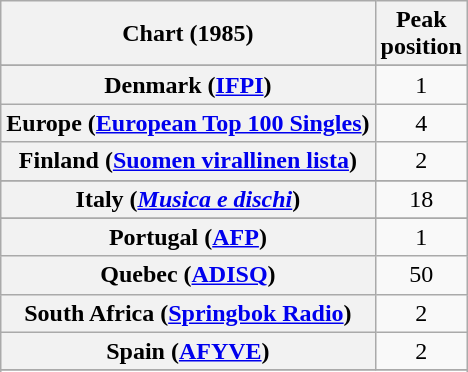<table class="wikitable sortable plainrowheaders" style="text-align:center">
<tr>
<th scope="col">Chart (1985)</th>
<th scope="col">Peak<br>position</th>
</tr>
<tr>
</tr>
<tr>
</tr>
<tr>
<th scope="row">Denmark (<a href='#'>IFPI</a>)</th>
<td>1</td>
</tr>
<tr>
<th scope="row">Europe (<a href='#'>European Top 100 Singles</a>)</th>
<td>4</td>
</tr>
<tr>
<th scope="row">Finland (<a href='#'>Suomen virallinen lista</a>)</th>
<td>2</td>
</tr>
<tr>
</tr>
<tr>
<th scope="row">Italy (<em><a href='#'>Musica e dischi</a></em>)</th>
<td>18</td>
</tr>
<tr>
</tr>
<tr>
</tr>
<tr>
</tr>
<tr>
<th scope="row">Portugal (<a href='#'>AFP</a>)</th>
<td>1</td>
</tr>
<tr>
<th scope="row">Quebec (<a href='#'>ADISQ</a>)</th>
<td align="center">50</td>
</tr>
<tr>
<th scope="row">South Africa (<a href='#'>Springbok Radio</a>)</th>
<td>2</td>
</tr>
<tr>
<th scope="row">Spain (<a href='#'>AFYVE</a>)</th>
<td>2</td>
</tr>
<tr>
</tr>
<tr>
</tr>
<tr>
</tr>
<tr>
</tr>
</table>
